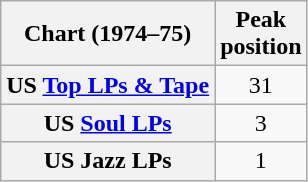<table class="wikitable plainrowheaders" style="text-align:center;">
<tr>
<th>Chart (1974–75)</th>
<th>Peak<br>position</th>
</tr>
<tr>
<th scope=row>US <a href='#'>Top LPs & Tape</a></th>
<td>31</td>
</tr>
<tr>
<th scope=row>US <a href='#'>Soul LPs</a></th>
<td>3</td>
</tr>
<tr>
<th scope=row>US Jazz LPs</th>
<td>1</td>
</tr>
</table>
